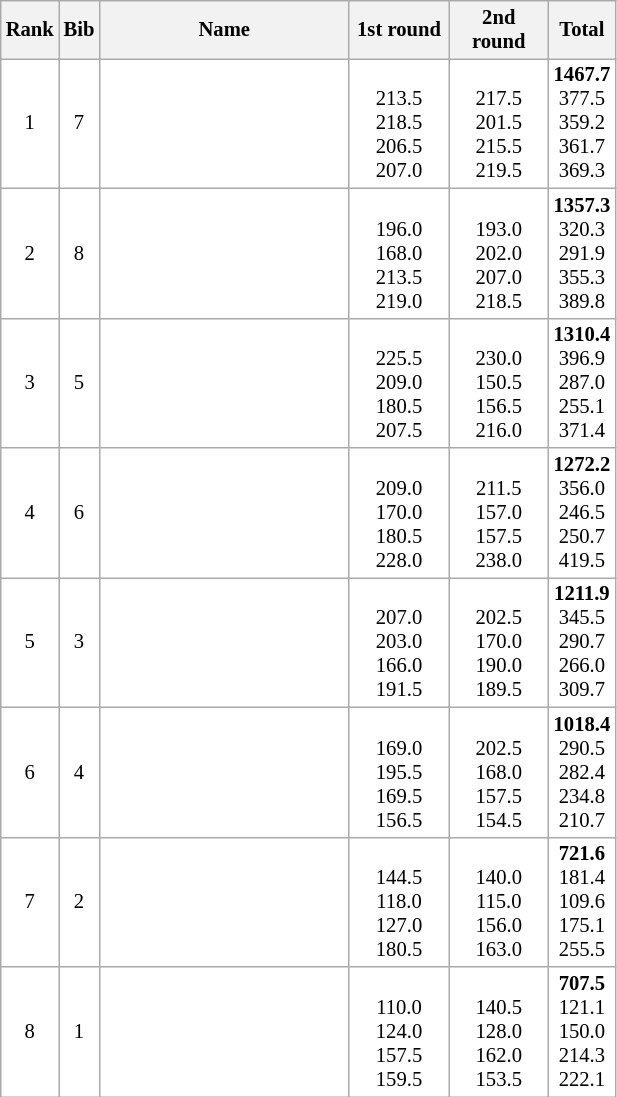<table class="wikitable plainrowheaders" style="background:#fff; font-size:86%; line-height:16px; border:grey solid 1px; border-collapse:collapse;">
<tr>
<th>Rank</th>
<th>Bib</th>
<th width=160>Name</th>
<th width=60>1st round</th>
<th width=60>2nd round</th>
<th>Total</th>
</tr>
<tr align=center>
<td>1</td>
<td>7</td>
<td align=left></td>
<td><br>213.5<br>218.5<br>206.5<br>207.0</td>
<td><br>217.5<br>201.5<br>215.5<br>219.5</td>
<td><strong>1467.7</strong><br>377.5<br>359.2<br>361.7<br>369.3</td>
</tr>
<tr align=center>
<td>2</td>
<td>8</td>
<td align=left></td>
<td><br>196.0<br>168.0<br>213.5<br>219.0</td>
<td><br>193.0<br>202.0<br>207.0<br>218.5</td>
<td><strong>1357.3</strong><br>320.3<br>291.9<br>355.3<br>389.8</td>
</tr>
<tr align=center>
<td>3</td>
<td>5</td>
<td align=left></td>
<td><br>225.5<br>209.0<br>180.5<br>207.5</td>
<td><br>230.0<br>150.5<br>156.5<br>216.0</td>
<td><strong>1310.4</strong><br>396.9<br>287.0<br>255.1<br>371.4</td>
</tr>
<tr align=center>
<td>4</td>
<td>6</td>
<td align=left></td>
<td><br>209.0<br>170.0<br>180.5<br>228.0</td>
<td><br>211.5<br>157.0<br>157.5<br>238.0</td>
<td><strong>1272.2</strong><br>356.0<br>246.5<br>250.7<br>419.5</td>
</tr>
<tr align=center>
<td>5</td>
<td>3</td>
<td align=left></td>
<td><br>207.0<br>203.0<br>166.0<br>191.5</td>
<td><br>202.5<br>170.0<br>190.0<br>189.5</td>
<td><strong>1211.9</strong><br>345.5<br>290.7<br>266.0<br>309.7</td>
</tr>
<tr align=center>
<td>6</td>
<td>4</td>
<td align=left></td>
<td><br>169.0<br>195.5<br>169.5<br>156.5</td>
<td><br>202.5<br>168.0<br>157.5<br>154.5</td>
<td><strong>1018.4</strong><br>290.5<br>282.4<br>234.8<br>210.7</td>
</tr>
<tr align=center>
<td>7</td>
<td>2</td>
<td align=left></td>
<td><br>144.5<br>118.0<br>127.0<br>180.5</td>
<td><br>140.0<br>115.0<br>156.0<br>163.0</td>
<td><strong>721.6</strong><br>181.4<br>109.6<br>175.1<br>255.5</td>
</tr>
<tr align=center>
<td>8</td>
<td>1</td>
<td align=left></td>
<td><br>110.0<br>124.0<br>157.5<br>159.5</td>
<td><br>140.5<br>128.0<br>162.0<br>153.5</td>
<td><strong>707.5</strong><br>121.1<br>150.0<br>214.3<br>222.1</td>
</tr>
</table>
